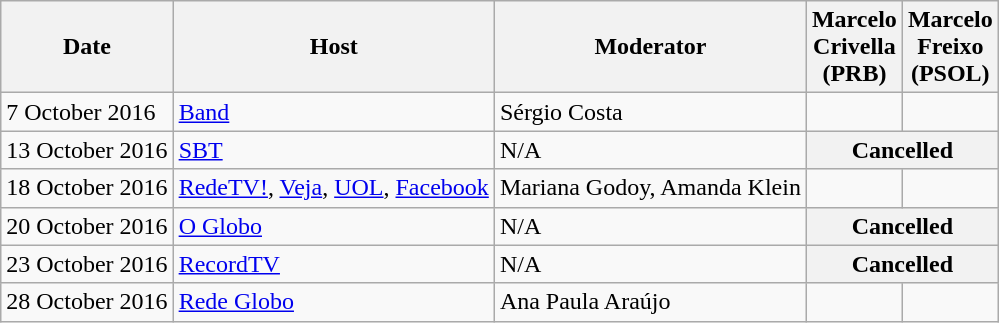<table class="wikitable">
<tr>
<th>Date</th>
<th>Host</th>
<th>Moderator</th>
<th width=30>Marcelo Crivella (PRB)</th>
<th width=30>Marcelo Freixo (PSOL)</th>
</tr>
<tr>
<td>7 October 2016</td>
<td><a href='#'>Band</a></td>
<td>Sérgio Costa</td>
<td></td>
<td></td>
</tr>
<tr>
<td>13 October 2016</td>
<td><a href='#'>SBT</a></td>
<td>N/A</td>
<th colspan=2>Cancelled</th>
</tr>
<tr>
<td>18 October 2016</td>
<td><a href='#'>RedeTV!</a>, <a href='#'>Veja</a>, <a href='#'>UOL</a>, <a href='#'>Facebook</a></td>
<td>Mariana Godoy, Amanda Klein</td>
<td></td>
<td></td>
</tr>
<tr>
<td>20 October 2016</td>
<td><a href='#'>O Globo</a></td>
<td>N/A</td>
<th colspan=2>Cancelled</th>
</tr>
<tr>
<td>23 October 2016</td>
<td><a href='#'>RecordTV</a></td>
<td>N/A</td>
<th colspan=2>Cancelled</th>
</tr>
<tr>
<td>28 October 2016</td>
<td><a href='#'>Rede Globo</a></td>
<td>Ana Paula Araújo</td>
<td></td>
<td></td>
</tr>
</table>
